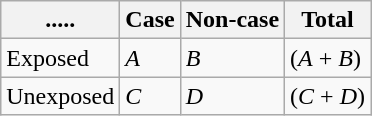<table class="wikitable">
<tr>
<th>.....</th>
<th>Case</th>
<th>Non-case</th>
<th>Total</th>
</tr>
<tr>
<td>Exposed</td>
<td><em>A</em></td>
<td><em>B</em></td>
<td>(<em>A</em> + <em>B</em>)</td>
</tr>
<tr>
<td>Unexposed</td>
<td><em>C</em></td>
<td><em>D</em></td>
<td>(<em>C</em> + <em>D</em>)</td>
</tr>
</table>
